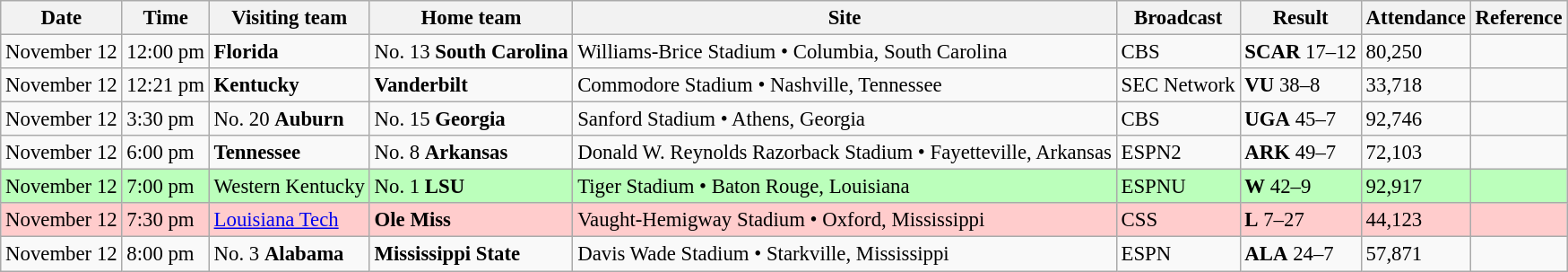<table class="wikitable" style="font-size:95%;">
<tr>
<th>Date</th>
<th>Time</th>
<th>Visiting team</th>
<th>Home team</th>
<th>Site</th>
<th>Broadcast</th>
<th>Result</th>
<th>Attendance</th>
<th class="unsortable">Reference</th>
</tr>
<tr bgcolor=>
<td>November 12</td>
<td>12:00 pm</td>
<td><strong>Florida</strong></td>
<td>No. 13 <strong>South Carolina</strong></td>
<td>Williams-Brice Stadium • Columbia, South Carolina</td>
<td>CBS</td>
<td><strong>SCAR</strong> 17–12</td>
<td>80,250</td>
<td align="center"></td>
</tr>
<tr bgcolor=>
<td>November 12</td>
<td>12:21 pm</td>
<td><strong>Kentucky</strong></td>
<td><strong>Vanderbilt</strong></td>
<td>Commodore Stadium • Nashville, Tennessee</td>
<td>SEC Network</td>
<td><strong>VU</strong> 38–8</td>
<td>33,718</td>
<td align="center"></td>
</tr>
<tr bgcolor=>
<td>November 12</td>
<td>3:30 pm</td>
<td>No. 20 <strong>Auburn</strong></td>
<td>No. 15 <strong>Georgia</strong></td>
<td>Sanford Stadium • Athens, Georgia</td>
<td>CBS</td>
<td><strong>UGA</strong> 45–7</td>
<td>92,746</td>
<td align="center"></td>
</tr>
<tr bgcolor=>
<td>November 12</td>
<td>6:00 pm</td>
<td><strong>Tennessee</strong></td>
<td>No. 8 <strong>Arkansas</strong></td>
<td>Donald W. Reynolds Razorback Stadium • Fayetteville, Arkansas</td>
<td>ESPN2</td>
<td><strong>ARK</strong> 49–7</td>
<td>72,103</td>
<td align="center"></td>
</tr>
<tr bgcolor=Bbffbb>
<td>November 12</td>
<td>7:00 pm</td>
<td>Western Kentucky</td>
<td>No. 1 <strong>LSU</strong></td>
<td>Tiger Stadium • Baton Rouge, Louisiana</td>
<td>ESPNU</td>
<td><strong>W</strong> 42–9</td>
<td>92,917</td>
<td align="center"></td>
</tr>
<tr bgcolor=ffcccc>
<td>November 12</td>
<td>7:30 pm</td>
<td><a href='#'>Louisiana Tech</a></td>
<td><strong>Ole Miss</strong></td>
<td>Vaught-Hemigway Stadium • Oxford, Mississippi</td>
<td>CSS</td>
<td><strong>L</strong> 7–27</td>
<td>44,123</td>
<td align="center"></td>
</tr>
<tr bgcolor=>
<td>November 12</td>
<td>8:00 pm</td>
<td>No. 3 <strong>Alabama</strong></td>
<td><strong>Mississippi State</strong></td>
<td>Davis Wade Stadium • Starkville, Mississippi</td>
<td>ESPN</td>
<td><strong>ALA</strong> 24–7</td>
<td>57,871</td>
<td align="center"></td>
</tr>
</table>
